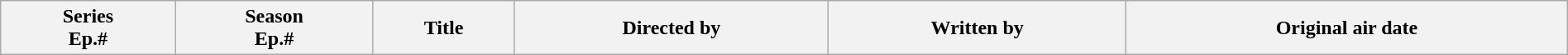<table class="wikitable plainrowheaders" style="width:100%; margin:auto;">
<tr>
<th>Series<br>Ep.#</th>
<th>Season<br>Ep.#</th>
<th>Title</th>
<th>Directed by</th>
<th>Written by</th>
<th>Original air date<br>






</th>
</tr>
</table>
